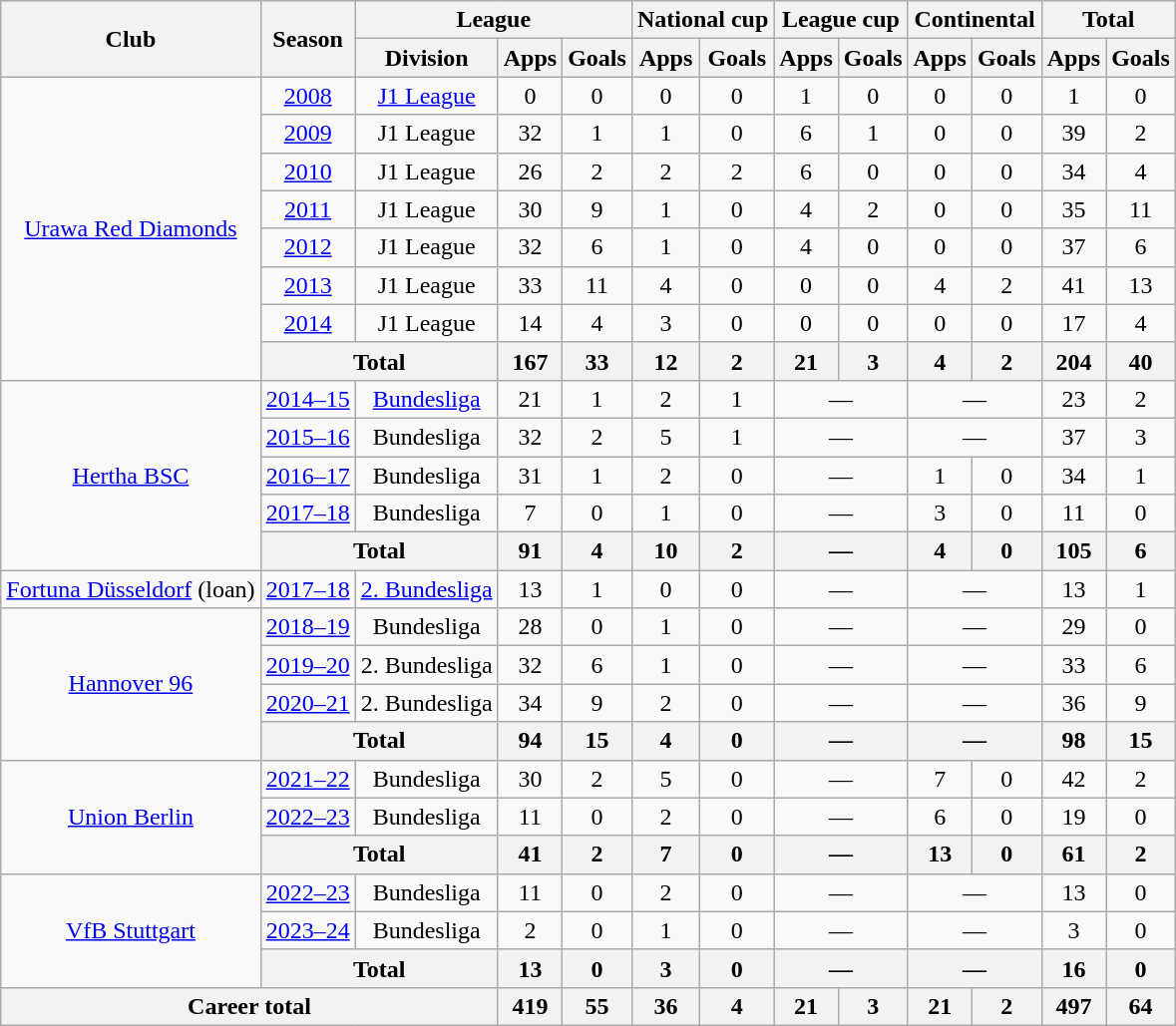<table class="wikitable" style="text-align:center">
<tr>
<th rowspan="2">Club</th>
<th rowspan="2">Season</th>
<th colspan="3">League</th>
<th colspan="2">National cup</th>
<th colspan="2">League cup</th>
<th colspan="2">Continental</th>
<th colspan="2">Total</th>
</tr>
<tr>
<th>Division</th>
<th>Apps</th>
<th>Goals</th>
<th>Apps</th>
<th>Goals</th>
<th>Apps</th>
<th>Goals</th>
<th>Apps</th>
<th>Goals</th>
<th>Apps</th>
<th>Goals</th>
</tr>
<tr>
<td rowspan="8"><a href='#'>Urawa Red Diamonds</a></td>
<td><a href='#'>2008</a></td>
<td><a href='#'>J1 League</a></td>
<td>0</td>
<td>0</td>
<td>0</td>
<td>0</td>
<td>1</td>
<td>0</td>
<td>0</td>
<td>0</td>
<td>1</td>
<td>0</td>
</tr>
<tr>
<td><a href='#'>2009</a></td>
<td>J1 League</td>
<td>32</td>
<td>1</td>
<td>1</td>
<td>0</td>
<td>6</td>
<td>1</td>
<td>0</td>
<td>0</td>
<td>39</td>
<td>2</td>
</tr>
<tr>
<td><a href='#'>2010</a></td>
<td>J1 League</td>
<td>26</td>
<td>2</td>
<td>2</td>
<td>2</td>
<td>6</td>
<td>0</td>
<td>0</td>
<td>0</td>
<td>34</td>
<td>4</td>
</tr>
<tr>
<td><a href='#'>2011</a></td>
<td>J1 League</td>
<td>30</td>
<td>9</td>
<td>1</td>
<td>0</td>
<td>4</td>
<td>2</td>
<td>0</td>
<td>0</td>
<td>35</td>
<td>11</td>
</tr>
<tr>
<td><a href='#'>2012</a></td>
<td>J1 League</td>
<td>32</td>
<td>6</td>
<td>1</td>
<td>0</td>
<td>4</td>
<td>0</td>
<td>0</td>
<td>0</td>
<td>37</td>
<td>6</td>
</tr>
<tr>
<td><a href='#'>2013</a></td>
<td>J1 League</td>
<td>33</td>
<td>11</td>
<td>4</td>
<td>0</td>
<td>0</td>
<td>0</td>
<td>4</td>
<td>2</td>
<td>41</td>
<td>13</td>
</tr>
<tr>
<td><a href='#'>2014</a></td>
<td>J1 League</td>
<td>14</td>
<td>4</td>
<td>3</td>
<td>0</td>
<td>0</td>
<td>0</td>
<td>0</td>
<td>0</td>
<td>17</td>
<td>4</td>
</tr>
<tr>
<th colspan="2">Total</th>
<th>167</th>
<th>33</th>
<th>12</th>
<th>2</th>
<th>21</th>
<th>3</th>
<th>4</th>
<th>2</th>
<th>204</th>
<th>40</th>
</tr>
<tr>
<td rowspan="5"><a href='#'>Hertha BSC</a></td>
<td><a href='#'>2014–15</a></td>
<td><a href='#'>Bundesliga</a></td>
<td>21</td>
<td>1</td>
<td>2</td>
<td>1</td>
<td colspan="2">—</td>
<td colspan="2">—</td>
<td>23</td>
<td>2</td>
</tr>
<tr>
<td><a href='#'>2015–16</a></td>
<td>Bundesliga</td>
<td>32</td>
<td>2</td>
<td>5</td>
<td>1</td>
<td colspan="2">—</td>
<td colspan="2">—</td>
<td>37</td>
<td>3</td>
</tr>
<tr>
<td><a href='#'>2016–17</a></td>
<td>Bundesliga</td>
<td>31</td>
<td>1</td>
<td>2</td>
<td>0</td>
<td colspan="2">—</td>
<td>1</td>
<td>0</td>
<td>34</td>
<td>1</td>
</tr>
<tr>
<td><a href='#'>2017–18</a></td>
<td>Bundesliga</td>
<td>7</td>
<td>0</td>
<td>1</td>
<td>0</td>
<td colspan="2">—</td>
<td>3</td>
<td>0</td>
<td>11</td>
<td>0</td>
</tr>
<tr>
<th colspan="2">Total</th>
<th>91</th>
<th>4</th>
<th>10</th>
<th>2</th>
<th colspan="2">—</th>
<th>4</th>
<th>0</th>
<th>105</th>
<th>6</th>
</tr>
<tr>
<td><a href='#'>Fortuna Düsseldorf</a> (loan)</td>
<td><a href='#'>2017–18</a></td>
<td><a href='#'>2. Bundesliga</a></td>
<td>13</td>
<td>1</td>
<td>0</td>
<td>0</td>
<td colspan="2">—</td>
<td colspan="2">—</td>
<td>13</td>
<td>1</td>
</tr>
<tr>
<td rowspan="4"><a href='#'>Hannover 96</a></td>
<td><a href='#'>2018–19</a></td>
<td>Bundesliga</td>
<td>28</td>
<td>0</td>
<td>1</td>
<td>0</td>
<td colspan="2">—</td>
<td colspan="2">—</td>
<td>29</td>
<td>0</td>
</tr>
<tr>
<td><a href='#'>2019–20</a></td>
<td>2. Bundesliga</td>
<td>32</td>
<td>6</td>
<td>1</td>
<td>0</td>
<td colspan="2">—</td>
<td colspan="2">—</td>
<td>33</td>
<td>6</td>
</tr>
<tr>
<td><a href='#'>2020–21</a></td>
<td>2. Bundesliga</td>
<td>34</td>
<td>9</td>
<td>2</td>
<td>0</td>
<td colspan="2">—</td>
<td colspan="2">—</td>
<td>36</td>
<td>9</td>
</tr>
<tr>
<th colspan="2">Total</th>
<th>94</th>
<th>15</th>
<th>4</th>
<th>0</th>
<th colspan="2">—</th>
<th colspan="2">—</th>
<th>98</th>
<th>15</th>
</tr>
<tr>
<td rowspan="3"><a href='#'>Union Berlin</a></td>
<td><a href='#'>2021–22</a></td>
<td>Bundesliga</td>
<td>30</td>
<td>2</td>
<td>5</td>
<td>0</td>
<td colspan="2">—</td>
<td>7</td>
<td>0</td>
<td>42</td>
<td>2</td>
</tr>
<tr>
<td><a href='#'>2022–23</a></td>
<td>Bundesliga</td>
<td>11</td>
<td>0</td>
<td>2</td>
<td>0</td>
<td colspan="2">—</td>
<td>6</td>
<td>0</td>
<td>19</td>
<td>0</td>
</tr>
<tr>
<th colspan="2">Total</th>
<th>41</th>
<th>2</th>
<th>7</th>
<th>0</th>
<th colspan="2">—</th>
<th>13</th>
<th>0</th>
<th>61</th>
<th>2</th>
</tr>
<tr>
<td rowspan="3"><a href='#'>VfB Stuttgart</a></td>
<td><a href='#'>2022–23</a></td>
<td>Bundesliga</td>
<td>11</td>
<td>0</td>
<td>2</td>
<td>0</td>
<td colspan="2">—</td>
<td colspan="2">—</td>
<td>13</td>
<td>0</td>
</tr>
<tr>
<td><a href='#'>2023–24</a></td>
<td>Bundesliga</td>
<td>2</td>
<td>0</td>
<td>1</td>
<td>0</td>
<td colspan="2">—</td>
<td colspan="2">—</td>
<td>3</td>
<td>0</td>
</tr>
<tr>
<th colspan="2">Total</th>
<th>13</th>
<th>0</th>
<th>3</th>
<th>0</th>
<th colspan="2">—</th>
<th colspan="2">—</th>
<th>16</th>
<th>0</th>
</tr>
<tr>
<th colspan="3">Career total</th>
<th>419</th>
<th>55</th>
<th>36</th>
<th>4</th>
<th>21</th>
<th>3</th>
<th>21</th>
<th>2</th>
<th>497</th>
<th>64</th>
</tr>
</table>
